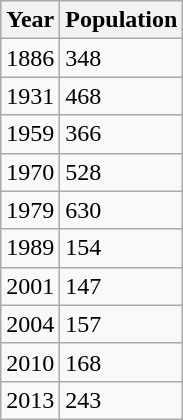<table class="wikitable">
<tr>
<th>Year</th>
<th>Population</th>
</tr>
<tr>
<td>1886</td>
<td>348</td>
</tr>
<tr>
<td>1931</td>
<td>468</td>
</tr>
<tr>
<td>1959</td>
<td>366</td>
</tr>
<tr>
<td>1970</td>
<td>528</td>
</tr>
<tr>
<td>1979</td>
<td>630</td>
</tr>
<tr>
<td>1989</td>
<td>154</td>
</tr>
<tr>
<td>2001</td>
<td>147</td>
</tr>
<tr>
<td>2004</td>
<td>157</td>
</tr>
<tr>
<td>2010</td>
<td>168</td>
</tr>
<tr>
<td>2013</td>
<td>243</td>
</tr>
</table>
